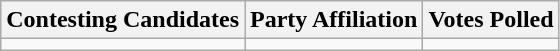<table class="wikitable sortable">
<tr>
<th>Contesting Candidates</th>
<th>Party Affiliation</th>
<th>Votes Polled</th>
</tr>
<tr>
<td></td>
<td></td>
<td></td>
</tr>
</table>
